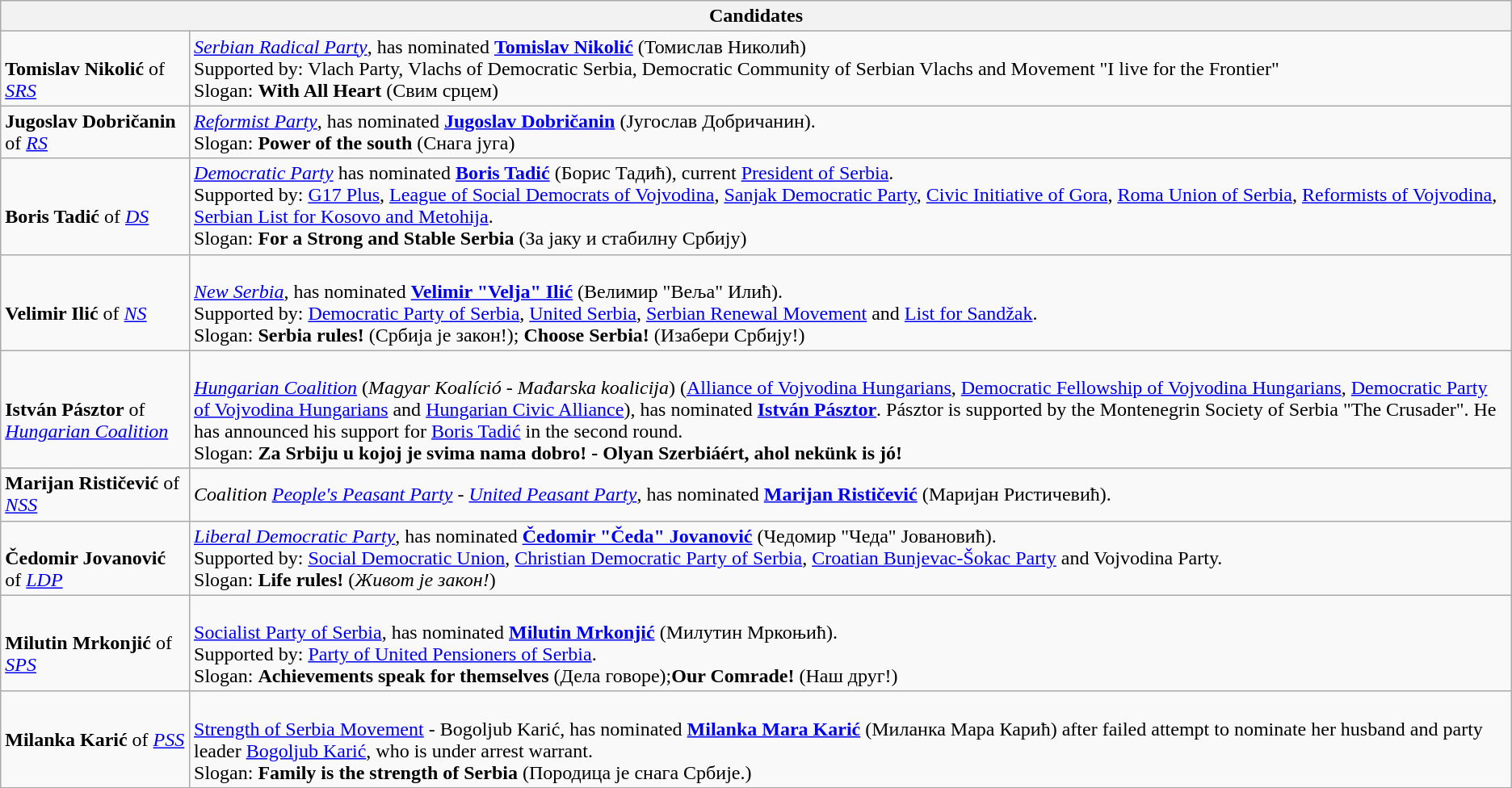<table class="wikitable">
<tr>
<th colspan=2>Candidates</th>
</tr>
<tr>
<td><br><strong>Tomislav Nikolić</strong> of <em><a href='#'>SRS</a></em></td>
<td><em><a href='#'>Serbian Radical Party</a></em>, has nominated <strong><a href='#'>Tomislav Nikolić</a></strong> (Томислав Николић)<br>Supported by: Vlach Party, Vlachs of Democratic Serbia, Democratic Community of Serbian Vlachs and Movement "I live for the Frontier"<br>Slogan: <strong>With All Heart</strong> (Свим срцем)</td>
</tr>
<tr>
<td><strong>Jugoslav Dobričanin</strong> of <em><a href='#'>RS</a></em></td>
<td><em><a href='#'>Reformist Party</a></em>, has nominated <strong><a href='#'>Jugoslav Dobričanin</a></strong> (Југослав Добричанин).<br>Slogan: <strong>Power of the south</strong> (Снага југа)</td>
</tr>
<tr>
<td><br><strong>Boris Tadić</strong> of <em><a href='#'>DS</a></em></td>
<td><em><a href='#'>Democratic Party</a></em> has nominated <strong><a href='#'>Boris Tadić</a></strong> (Борис Тадић), current <a href='#'>President of Serbia</a>.<br>Supported by: <a href='#'>G17 Plus</a>, <a href='#'>League of Social Democrats of Vojvodina</a>, <a href='#'>Sanjak Democratic Party</a>, <a href='#'>Civic Initiative of Gora</a>, <a href='#'>Roma Union of Serbia</a>, <a href='#'>Reformists of Vojvodina</a>, <a href='#'>Serbian List for Kosovo and Metohija</a>.<br>Slogan: <strong>For a Strong and Stable Serbia</strong> (За јаку и стабилну Србију)</td>
</tr>
<tr>
<td><br><strong>Velimir Ilić</strong> of <em><a href='#'>NS</a></em></td>
<td><br><em><a href='#'>New Serbia</a></em>, has nominated <strong><a href='#'>Velimir "Velja" Ilić</a></strong> (Велимир "Веља" Илић).<br>Supported by: <a href='#'>Democratic Party of Serbia</a>, <a href='#'>United Serbia</a>, <a href='#'>Serbian Renewal Movement</a> and <a href='#'>List for Sandžak</a>. <br>Slogan: <strong>Serbia rules!</strong> (Србија је закон!); <strong>Choose Serbia!</strong> (Изабери Србију!)</td>
</tr>
<tr>
<td><br><strong>István Pásztor</strong> of <em><a href='#'>Hungarian Coalition</a></em></td>
<td><br><em><a href='#'>Hungarian Coalition</a></em> (<em>Magyar Koalíció - Mađarska koalicija</em>) (<a href='#'>Alliance of Vojvodina Hungarians</a>, <a href='#'>Democratic Fellowship of Vojvodina Hungarians</a>, <a href='#'>Democratic Party of Vojvodina Hungarians</a> and <a href='#'>Hungarian Civic Alliance</a>), has nominated <strong><a href='#'>István Pásztor</a></strong>. Pásztor is supported by the Montenegrin Society of Serbia "The Crusader". He has announced his support for <a href='#'>Boris Tadić</a> in the second round. <br>Slogan: <strong>Za Srbiju u kojoj je svima nama dobro! - Olyan Szerbiáért, ahol nekünk is jó!</strong></td>
</tr>
<tr>
<td><strong>Marijan Rističević</strong> of <em><a href='#'>NSS</a></em></td>
<td><em>Coalition <a href='#'>People's Peasant Party</a> - <a href='#'>United Peasant Party</a></em>, has nominated <strong><a href='#'>Marijan Rističević</a></strong> (Маријан Ристичевић).</td>
</tr>
<tr>
<td><br><strong>Čedomir Jovanović</strong> of <em><a href='#'>LDP</a></em></td>
<td><em><a href='#'>Liberal Democratic Party</a></em>, has nominated <strong><a href='#'>Čedomir "Čeda" Jovanović</a></strong> (Чедомир "Чеда" Јовановић). <br>Supported by:  <a href='#'>Social Democratic Union</a>, <a href='#'>Christian Democratic Party of Serbia</a>, <a href='#'>Croatian Bunjevac-Šokac Party</a> and Vojvodina Party. <br>Slogan: <strong>Life rules!</strong> (<em>Живот је закон!</em>)</td>
</tr>
<tr>
<td><br><strong>Milutin Mrkonjić</strong> of <em><a href='#'>SPS</a></em></td>
<td><br><a href='#'>Socialist Party of Serbia</a>, has nominated <strong><a href='#'>Milutin Mrkonjić</a></strong> (Милутин Мркоњић).<br>Supported by: <a href='#'>Party of United Pensioners of Serbia</a>. <br>Slogan: <strong>Achievements speak for themselves</strong> (Дела говоре);<strong>Our Comrade!</strong> (Наш друг!)</td>
</tr>
<tr>
<td><strong>Milanka Karić</strong> of <em><a href='#'>PSS</a></em></td>
<td><br><a href='#'>Strength of Serbia Movement</a> - Bogoljub Karić, has nominated <strong><a href='#'>Milanka Mara Karić</a></strong> (Миланка Мара Карић) after failed attempt to nominate her husband and party leader <a href='#'>Bogoljub Karić</a>, who is under arrest warrant. <br>Slogan: <strong>Family is the strength of Serbia</strong> (Породица је снага Србије.)</td>
</tr>
</table>
